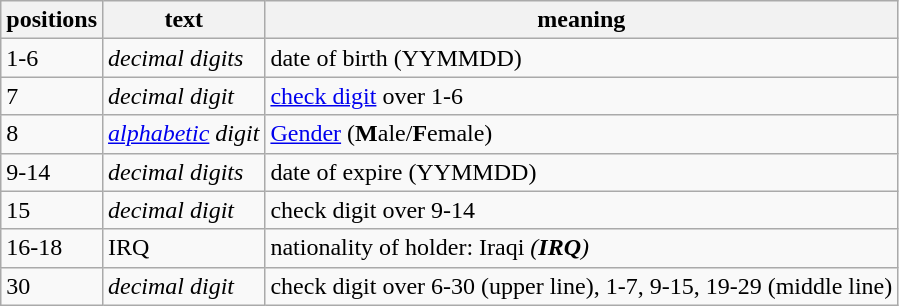<table class="wikitable">
<tr>
<th>positions</th>
<th>text</th>
<th>meaning</th>
</tr>
<tr>
<td>1-6</td>
<td><em>decimal digits</em></td>
<td>date of birth (YYMMDD)</td>
</tr>
<tr>
<td>7</td>
<td><em>decimal digit</em></td>
<td><a href='#'>check digit</a> over 1-6</td>
</tr>
<tr>
<td>8</td>
<td><em><a href='#'>alphabetic</a> digit</em></td>
<td><a href='#'>Gender</a> (<strong>M</strong>ale/<strong>F</strong>emale)</td>
</tr>
<tr>
<td>9-14</td>
<td><em>decimal digits</em></td>
<td>date of expire (YYMMDD)</td>
</tr>
<tr>
<td>15</td>
<td><em>decimal digit</em></td>
<td>check digit over 9-14</td>
</tr>
<tr>
<td>16-18</td>
<td>IRQ</td>
<td>nationality of holder: Iraqi <em>(<strong>IRQ</strong>)</em></td>
</tr>
<tr>
<td>30</td>
<td><em>decimal digit</em></td>
<td>check digit over 6-30 (upper line), 1-7, 9-15, 19-29 (middle line)</td>
</tr>
</table>
